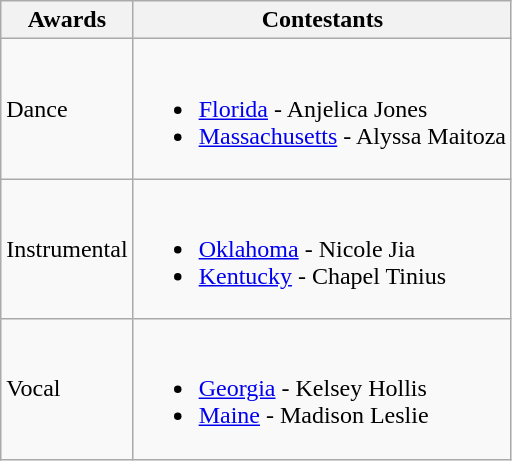<table class="wikitable">
<tr>
<th>Awards</th>
<th>Contestants</th>
</tr>
<tr>
<td>Dance</td>
<td><br><ul><li> <a href='#'>Florida</a> - Anjelica Jones</li><li> <a href='#'>Massachusetts</a> - Alyssa Maitoza</li></ul></td>
</tr>
<tr>
<td>Instrumental</td>
<td><br><ul><li> <a href='#'>Oklahoma</a> - Nicole Jia</li><li> <a href='#'>Kentucky</a> - Chapel Tinius</li></ul></td>
</tr>
<tr>
<td>Vocal</td>
<td><br><ul><li> <a href='#'>Georgia</a> - Kelsey Hollis</li><li> <a href='#'>Maine</a> - Madison Leslie</li></ul></td>
</tr>
</table>
